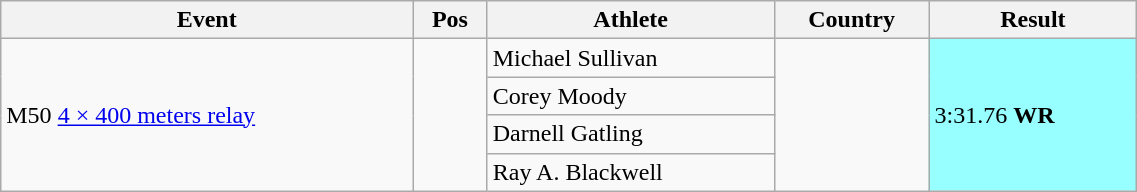<table class="wikitable" style="width:60%;">
<tr>
<th>Event</th>
<th>Pos</th>
<th>Athlete</th>
<th>Country</th>
<th>Result</th>
</tr>
<tr>
<td rowspan="4">M50 <a href='#'>4 × 400 meters relay</a></td>
<td rowspan="4" align="center"></td>
<td>Michael Sullivan</td>
<td rowspan="4"></td>
<td rowspan="4" bgcolor=#97ffff>3:31.76 <strong>WR</strong></td>
</tr>
<tr>
<td>Corey Moody</td>
</tr>
<tr>
<td>Darnell Gatling</td>
</tr>
<tr>
<td>Ray A. Blackwell</td>
</tr>
</table>
